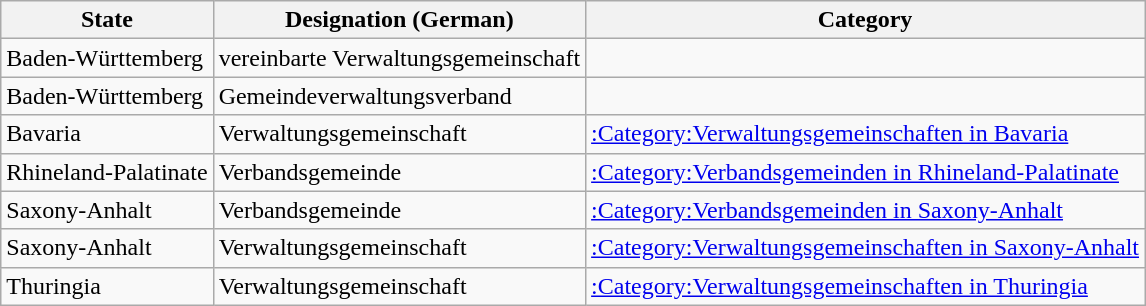<table class="wikitable sortable">
<tr>
<th>State</th>
<th>Designation (German)</th>
<th>Category</th>
</tr>
<tr>
<td>Baden-Württemberg</td>
<td>vereinbarte Verwaltungsgemeinschaft</td>
<td></td>
</tr>
<tr>
<td>Baden-Württemberg</td>
<td>Gemeindeverwaltungsverband</td>
<td></td>
</tr>
<tr>
<td>Bavaria</td>
<td>Verwaltungsgemeinschaft</td>
<td><a href='#'>:Category:Verwaltungsgemeinschaften in Bavaria</a></td>
</tr>
<tr>
<td>Rhineland-Palatinate</td>
<td>Verbandsgemeinde</td>
<td><a href='#'>:Category:Verbandsgemeinden in Rhineland-Palatinate</a></td>
</tr>
<tr>
<td>Saxony-Anhalt</td>
<td>Verbandsgemeinde</td>
<td><a href='#'>:Category:Verbandsgemeinden in Saxony-Anhalt</a></td>
</tr>
<tr>
<td>Saxony-Anhalt</td>
<td>Verwaltungsgemeinschaft</td>
<td><a href='#'>:Category:Verwaltungsgemeinschaften in Saxony-Anhalt</a></td>
</tr>
<tr>
<td>Thuringia</td>
<td>Verwaltungsgemeinschaft</td>
<td><a href='#'>:Category:Verwaltungsgemeinschaften in Thuringia</a></td>
</tr>
</table>
